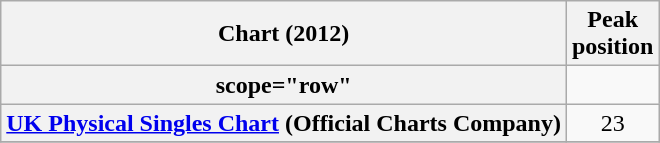<table class="wikitable sortable plainrowheaders">
<tr>
<th scope="col">Chart (2012)</th>
<th scope="col">Peak<br>position</th>
</tr>
<tr>
<th>scope="row"</th>
</tr>
<tr>
<th scope="row"><a href='#'>UK Physical Singles Chart</a> (Official Charts Company)</th>
<td align="center">23</td>
</tr>
<tr>
</tr>
</table>
